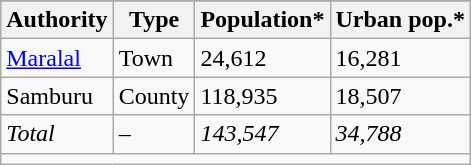<table class="wikitable">
<tr>
</tr>
<tr>
<th>Authority</th>
<th>Type</th>
<th>Population*</th>
<th>Urban pop.*</th>
</tr>
<tr>
<td><a href='#'>Maralal</a></td>
<td>Town</td>
<td>24,612</td>
<td>16,281</td>
</tr>
<tr>
<td>Samburu</td>
<td>County</td>
<td>118,935</td>
<td>18,507</td>
</tr>
<tr>
<td><em>Total</em></td>
<td>–</td>
<td><em>143,547</em></td>
<td><em>34,788</em></td>
</tr>
<tr>
<td colspan=4></td>
</tr>
</table>
